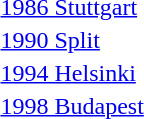<table>
<tr>
<td><a href='#'>1986 Stuttgart</a><br></td>
<td></td>
<td></td>
<td></td>
</tr>
<tr>
<td><a href='#'>1990 Split</a><br></td>
<td></td>
<td></td>
<td></td>
</tr>
<tr>
<td><a href='#'>1994 Helsinki</a><br></td>
<td></td>
<td></td>
<td></td>
</tr>
<tr>
<td><a href='#'>1998 Budapest</a><br></td>
<td></td>
<td></td>
<td></td>
</tr>
</table>
